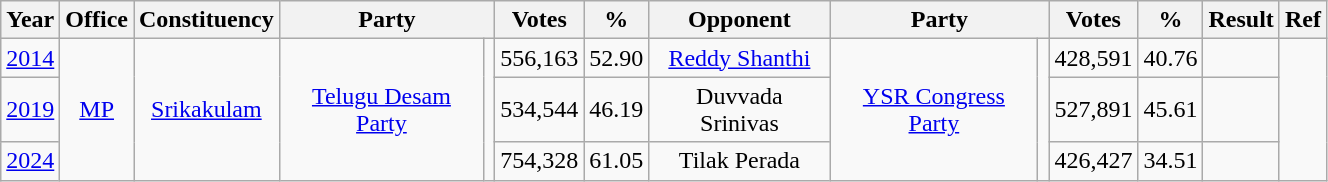<table class="wikitable" style="width:70%; text-align: center;">
<tr>
<th>Year</th>
<th>Office</th>
<th>Constituency</th>
<th colspan="2">Party</th>
<th>Votes</th>
<th>%</th>
<th>Opponent</th>
<th colspan="2">Party</th>
<th>Votes</th>
<th>%</th>
<th>Result</th>
<th>Ref</th>
</tr>
<tr>
<td><a href='#'>2014</a></td>
<td rowspan=3><a href='#'>MP</a></td>
<td rowspan=3><a href='#'>Srikakulam</a></td>
<td rowspan=3><a href='#'>Telugu Desam Party</a></td>
<td rowspan=3></td>
<td>556,163</td>
<td>52.90</td>
<td><a href='#'>Reddy Shanthi</a></td>
<td rowspan=3><a href='#'>YSR Congress Party</a></td>
<td rowspan=3></td>
<td>428,591</td>
<td>40.76</td>
<td></td>
<td rowspan=3></td>
</tr>
<tr>
<td><a href='#'>2019</a></td>
<td>534,544</td>
<td>46.19</td>
<td>Duvvada Srinivas</td>
<td>527,891</td>
<td>45.61</td>
<td></td>
</tr>
<tr>
<td><a href='#'>2024</a></td>
<td>754,328</td>
<td>61.05</td>
<td>Tilak Perada</td>
<td>426,427</td>
<td>34.51</td>
<td></td>
</tr>
</table>
